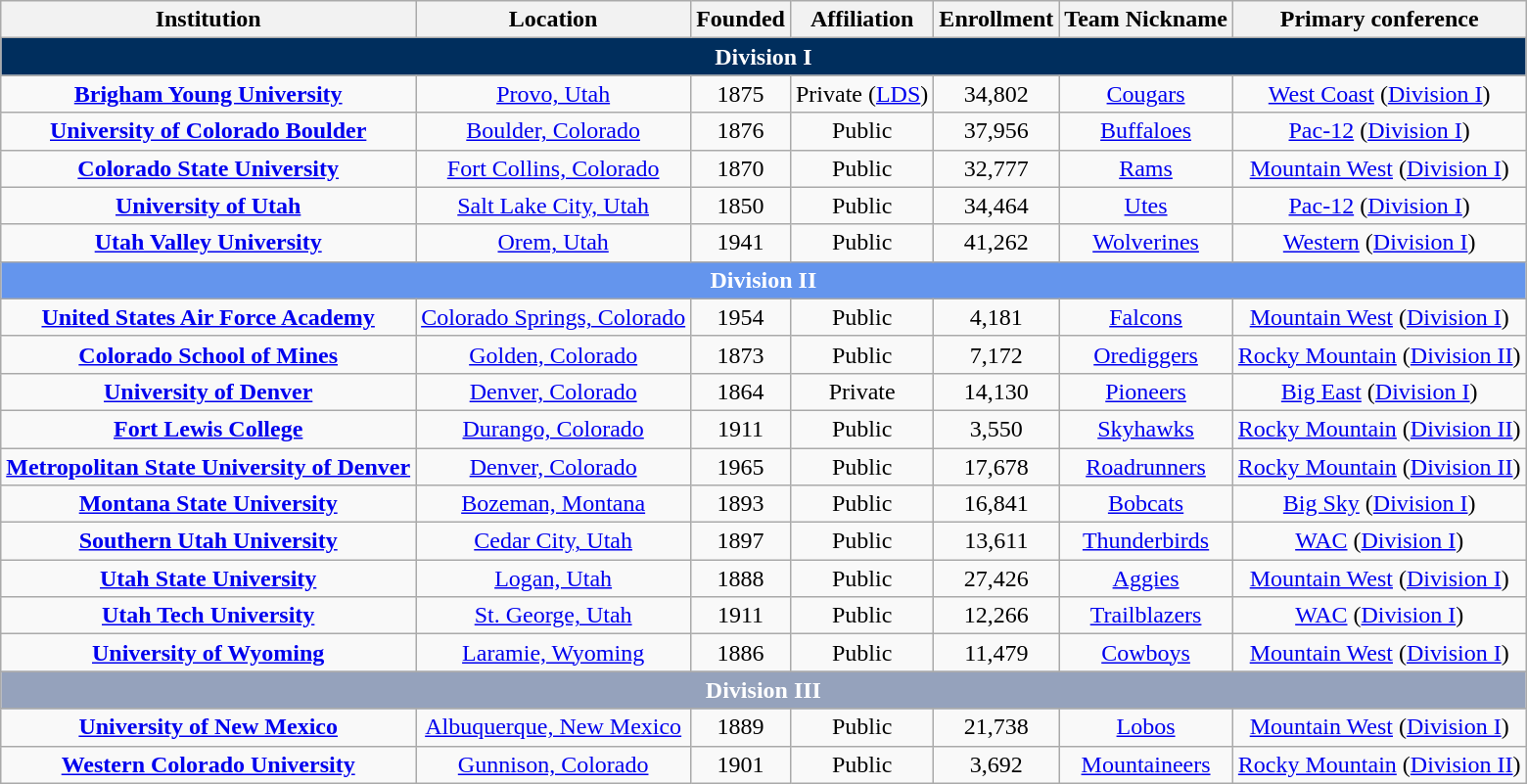<table class="wikitable" style="text-align:center">
<tr>
<th>Institution</th>
<th>Location</th>
<th>Founded</th>
<th>Affiliation</th>
<th>Enrollment</th>
<th>Team Nickname</th>
<th>Primary conference</th>
</tr>
<tr>
<th colspan="7" style="background:#002E5D; color:white;">Division I</th>
</tr>
<tr>
<td><strong><a href='#'>Brigham Young University</a></strong></td>
<td><a href='#'>Provo, Utah</a></td>
<td>1875</td>
<td>Private (<a href='#'>LDS</a>)</td>
<td>34,802</td>
<td><a href='#'>Cougars</a></td>
<td><a href='#'>West Coast</a> (<a href='#'>Division I</a>)</td>
</tr>
<tr>
<td><strong><a href='#'>University of Colorado Boulder</a></strong></td>
<td><a href='#'>Boulder, Colorado</a></td>
<td>1876</td>
<td>Public</td>
<td>37,956</td>
<td><a href='#'>Buffaloes</a></td>
<td><a href='#'>Pac-12</a> (<a href='#'>Division I</a>)</td>
</tr>
<tr>
<td><strong><a href='#'>Colorado State University</a></strong></td>
<td><a href='#'>Fort Collins, Colorado</a></td>
<td>1870</td>
<td>Public</td>
<td>32,777</td>
<td><a href='#'>Rams</a></td>
<td><a href='#'>Mountain West</a> (<a href='#'>Division I</a>)</td>
</tr>
<tr>
<td><strong><a href='#'>University of Utah</a></strong></td>
<td><a href='#'>Salt Lake City, Utah</a></td>
<td>1850</td>
<td>Public</td>
<td>34,464</td>
<td><a href='#'>Utes</a></td>
<td><a href='#'>Pac-12</a> (<a href='#'>Division I</a>)</td>
</tr>
<tr>
<td><strong><a href='#'>Utah Valley University</a></strong></td>
<td><a href='#'>Orem, Utah</a></td>
<td>1941</td>
<td>Public</td>
<td>41,262</td>
<td><a href='#'>Wolverines</a></td>
<td><a href='#'>Western</a> (<a href='#'>Division I</a>)</td>
</tr>
<tr>
<th colspan="7" style="background:#6495ED; color:white;">Division II</th>
</tr>
<tr>
<td><strong><a href='#'>United States Air Force Academy</a></strong></td>
<td><a href='#'>Colorado Springs, Colorado</a></td>
<td>1954</td>
<td>Public</td>
<td>4,181</td>
<td><a href='#'>Falcons</a></td>
<td><a href='#'>Mountain West</a> (<a href='#'>Division I</a>)</td>
</tr>
<tr>
<td><strong><a href='#'>Colorado School of Mines</a></strong></td>
<td><a href='#'>Golden, Colorado</a></td>
<td>1873</td>
<td>Public</td>
<td>7,172</td>
<td><a href='#'>Orediggers</a></td>
<td><a href='#'>Rocky Mountain</a> (<a href='#'>Division II</a>)</td>
</tr>
<tr>
<td><strong><a href='#'>University of Denver</a></strong></td>
<td><a href='#'>Denver, Colorado</a></td>
<td>1864</td>
<td>Private</td>
<td>14,130</td>
<td><a href='#'>Pioneers</a></td>
<td><a href='#'>Big East</a> (<a href='#'>Division I</a>)</td>
</tr>
<tr>
<td><strong><a href='#'>Fort Lewis College</a></strong></td>
<td><a href='#'>Durango, Colorado</a></td>
<td>1911</td>
<td>Public</td>
<td>3,550</td>
<td><a href='#'>Skyhawks</a></td>
<td><a href='#'>Rocky Mountain</a> (<a href='#'>Division II</a>)</td>
</tr>
<tr>
<td><strong><a href='#'>Metropolitan State University of Denver</a></strong></td>
<td><a href='#'>Denver, Colorado</a></td>
<td>1965</td>
<td>Public</td>
<td>17,678</td>
<td><a href='#'>Roadrunners</a></td>
<td><a href='#'>Rocky Mountain</a> (<a href='#'>Division II</a>)</td>
</tr>
<tr>
<td><strong><a href='#'>Montana State University</a></strong></td>
<td><a href='#'>Bozeman, Montana</a></td>
<td>1893</td>
<td>Public</td>
<td>16,841</td>
<td><a href='#'>Bobcats</a></td>
<td><a href='#'>Big Sky</a> (<a href='#'>Division I</a>)</td>
</tr>
<tr>
<td><strong><a href='#'>Southern Utah University</a></strong></td>
<td><a href='#'>Cedar City, Utah</a></td>
<td>1897</td>
<td>Public</td>
<td>13,611</td>
<td><a href='#'>Thunderbirds</a></td>
<td><a href='#'>WAC</a> (<a href='#'>Division I</a>)</td>
</tr>
<tr>
<td><strong><a href='#'>Utah State University</a></strong></td>
<td><a href='#'>Logan, Utah</a></td>
<td>1888</td>
<td>Public</td>
<td>27,426</td>
<td><a href='#'>Aggies</a></td>
<td><a href='#'>Mountain West</a> (<a href='#'>Division I</a>)</td>
</tr>
<tr>
<td><strong><a href='#'>Utah Tech University</a></strong></td>
<td><a href='#'>St. George, Utah</a></td>
<td>1911</td>
<td>Public</td>
<td>12,266</td>
<td><a href='#'>Trailblazers</a></td>
<td><a href='#'>WAC</a> (<a href='#'>Division I</a>)</td>
</tr>
<tr>
<td><strong><a href='#'>University of Wyoming</a></strong></td>
<td><a href='#'>Laramie, Wyoming</a></td>
<td>1886</td>
<td>Public</td>
<td>11,479</td>
<td><a href='#'>Cowboys</a></td>
<td><a href='#'>Mountain West</a> (<a href='#'>Division I</a>)</td>
</tr>
<tr>
<th colspan="7" style="background:#95a2bc; color:white;">Division III</th>
</tr>
<tr>
<td><strong><a href='#'>University of New Mexico</a></strong></td>
<td><a href='#'>Albuquerque, New Mexico</a></td>
<td>1889</td>
<td>Public</td>
<td>21,738</td>
<td><a href='#'>Lobos</a></td>
<td><a href='#'>Mountain West</a> (<a href='#'>Division I</a>)</td>
</tr>
<tr>
<td><strong><a href='#'>Western Colorado University</a></strong></td>
<td><a href='#'>Gunnison, Colorado</a></td>
<td>1901</td>
<td>Public</td>
<td>3,692</td>
<td><a href='#'>Mountaineers</a></td>
<td><a href='#'>Rocky Mountain</a> (<a href='#'>Division II</a>)</td>
</tr>
</table>
